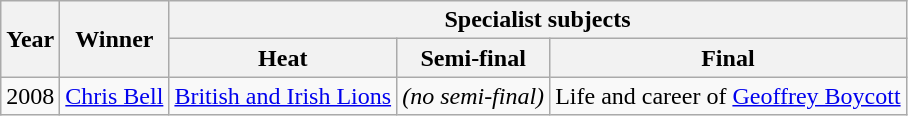<table class="wikitable">
<tr>
<th rowspan="2">Year</th>
<th rowspan="2">Winner</th>
<th colspan="3">Specialist subjects</th>
</tr>
<tr>
<th>Heat</th>
<th>Semi-final</th>
<th>Final</th>
</tr>
<tr>
<td>2008</td>
<td><a href='#'>Chris Bell</a></td>
<td><a href='#'>British and Irish Lions</a></td>
<td><em>(no semi-final)</em></td>
<td>Life and career of <a href='#'>Geoffrey Boycott</a></td>
</tr>
</table>
